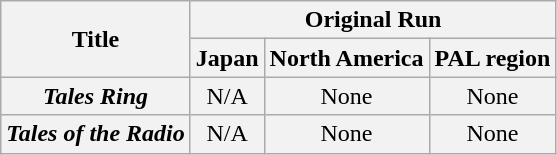<table class="wikitable" border="1">
<tr style="text-align: center;">
<th rowspan="2">Title</th>
<th colspan="3">Original Run</th>
</tr>
<tr>
<th>Japan</th>
<th>North America</th>
<th>PAL region</th>
</tr>
<tr style="background:#f2f2f2; text-align:center;">
<td><strong><em>Tales Ring</em></strong></td>
<td>N/A</td>
<td>None</td>
<td>None</td>
</tr>
<tr style="background:#f2f2f2; text-align:center;">
<td><strong><em>Tales of the Radio</em></strong></td>
<td>N/A</td>
<td>None</td>
<td>None</td>
</tr>
</table>
